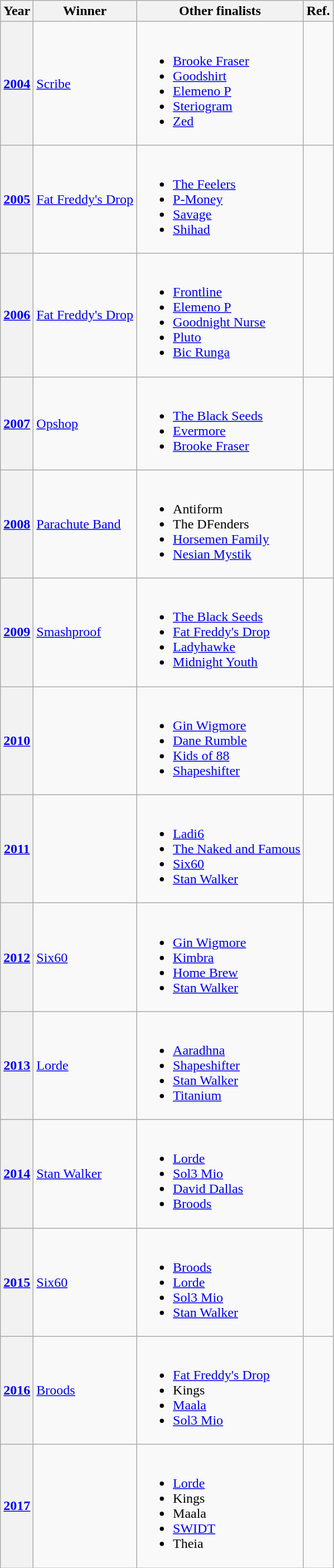<table class="wikitable sortable">
<tr>
<th scope="col">Year</th>
<th scope="col">Winner</th>
<th scope="col" class=unsortable>Other finalists</th>
<th scope="col" class=unsortable>Ref.</th>
</tr>
<tr>
<th scope="row"><a href='#'>2004</a></th>
<td><a href='#'>Scribe</a></td>
<td><br><ul><li><a href='#'>Brooke Fraser</a></li><li><a href='#'>Goodshirt</a></li><li><a href='#'>Elemeno P</a></li><li><a href='#'>Steriogram</a></li><li><a href='#'>Zed</a></li></ul></td>
<td align="center"></td>
</tr>
<tr>
<th scope="row"><a href='#'>2005</a></th>
<td><a href='#'>Fat Freddy's Drop</a></td>
<td><br><ul><li><a href='#'>The Feelers</a></li><li><a href='#'>P-Money</a></li><li><a href='#'>Savage</a></li><li><a href='#'>Shihad</a></li></ul></td>
<td align="center"></td>
</tr>
<tr>
<th scope="row"><a href='#'>2006</a></th>
<td><a href='#'>Fat Freddy's Drop</a></td>
<td><br><ul><li><a href='#'>Frontline</a></li><li><a href='#'>Elemeno P</a></li><li><a href='#'>Goodnight Nurse</a></li><li><a href='#'>Pluto</a></li><li><a href='#'>Bic Runga</a></li></ul></td>
<td align="center"></td>
</tr>
<tr>
<th scope="row"><a href='#'>2007</a></th>
<td><a href='#'>Opshop</a></td>
<td><br><ul><li><a href='#'>The Black Seeds</a></li><li><a href='#'>Evermore</a></li><li><a href='#'>Brooke Fraser</a></li></ul></td>
<td align="center"></td>
</tr>
<tr>
<th scope="row"><a href='#'>2008</a></th>
<td><a href='#'>Parachute Band</a></td>
<td><br><ul><li>Antiform</li><li>The DFenders</li><li><a href='#'>Horsemen Family</a></li><li><a href='#'>Nesian Mystik</a></li></ul></td>
<td align="center"></td>
</tr>
<tr>
<th scope="row"><a href='#'>2009</a></th>
<td><a href='#'>Smashproof</a></td>
<td><br><ul><li><a href='#'>The Black Seeds</a></li><li><a href='#'>Fat Freddy's Drop</a></li><li><a href='#'>Ladyhawke</a></li><li><a href='#'>Midnight Youth</a></li></ul></td>
<td align="center"></td>
</tr>
<tr>
<th scope="row"><a href='#'>2010</a></th>
<td></td>
<td><br><ul><li><a href='#'>Gin Wigmore</a></li><li><a href='#'>Dane Rumble</a></li><li><a href='#'>Kids of 88</a></li><li><a href='#'>Shapeshifter</a></li></ul></td>
<td align="center"></td>
</tr>
<tr>
<th scope="row"><a href='#'>2011</a></th>
<td></td>
<td><br><ul><li><a href='#'>Ladi6</a></li><li><a href='#'>The Naked and Famous</a></li><li><a href='#'>Six60</a></li><li><a href='#'>Stan Walker</a></li></ul></td>
<td align="center"></td>
</tr>
<tr>
<th scope="row"><a href='#'>2012</a></th>
<td><a href='#'>Six60</a></td>
<td><br><ul><li><a href='#'>Gin Wigmore</a></li><li><a href='#'>Kimbra</a></li><li><a href='#'>Home Brew</a></li><li><a href='#'>Stan Walker</a></li></ul></td>
<td align="center"></td>
</tr>
<tr>
<th scope="row"><a href='#'>2013</a></th>
<td><a href='#'>Lorde</a></td>
<td><br><ul><li><a href='#'>Aaradhna</a></li><li><a href='#'>Shapeshifter</a></li><li><a href='#'>Stan Walker</a></li><li><a href='#'>Titanium</a></li></ul></td>
<td align="center"></td>
</tr>
<tr>
<th scope="row"><a href='#'>2014</a></th>
<td><a href='#'>Stan Walker</a></td>
<td><br><ul><li><a href='#'>Lorde</a></li><li><a href='#'>Sol3 Mio</a></li><li><a href='#'>David Dallas</a></li><li><a href='#'>Broods</a></li></ul></td>
<td align="center"></td>
</tr>
<tr>
<th scope="row"><a href='#'>2015</a></th>
<td><a href='#'>Six60</a></td>
<td><br><ul><li><a href='#'>Broods</a></li><li><a href='#'>Lorde</a></li><li><a href='#'>Sol3 Mio</a></li><li><a href='#'>Stan Walker</a></li></ul></td>
<td align="center"></td>
</tr>
<tr>
<th scope="row"><a href='#'>2016</a></th>
<td><a href='#'>Broods</a></td>
<td><br><ul><li><a href='#'>Fat Freddy's Drop</a></li><li>Kings</li><li><a href='#'>Maala</a></li><li><a href='#'>Sol3 Mio</a></li></ul></td>
<td align="center"></td>
</tr>
<tr>
<th scope="row"><a href='#'>2017</a></th>
<td></td>
<td><br><ul><li><a href='#'>Lorde</a></li><li>Kings</li><li>Maala</li><li><a href='#'>SWIDT</a></li><li>Theia</li></ul></td>
<td align="center"></td>
</tr>
</table>
